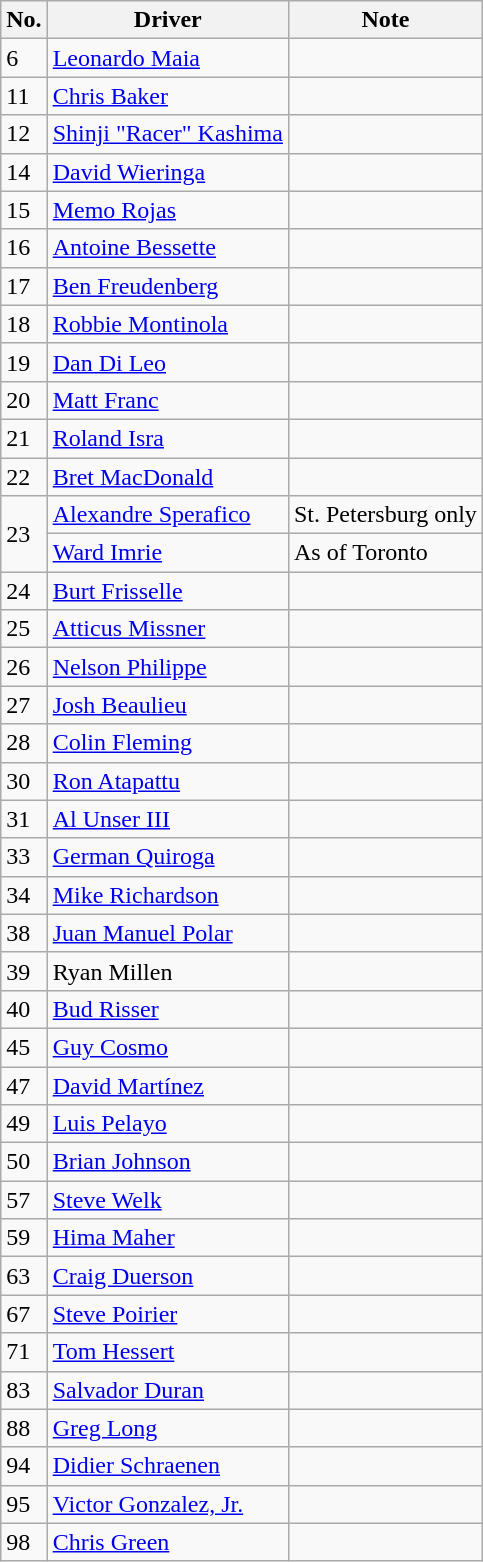<table class="wikitable">
<tr>
<th>No.</th>
<th>Driver</th>
<th>Note</th>
</tr>
<tr>
<td>6</td>
<td> <a href='#'>Leonardo Maia</a></td>
<td></td>
</tr>
<tr>
<td>11</td>
<td> <a href='#'>Chris Baker</a></td>
<td></td>
</tr>
<tr>
<td>12</td>
<td> <a href='#'>Shinji "Racer" Kashima</a></td>
<td></td>
</tr>
<tr>
<td>14</td>
<td> <a href='#'>David Wieringa</a></td>
<td></td>
</tr>
<tr>
<td>15</td>
<td> <a href='#'>Memo Rojas</a></td>
<td></td>
</tr>
<tr>
<td>16</td>
<td> <a href='#'>Antoine Bessette</a></td>
<td></td>
</tr>
<tr>
<td>17</td>
<td> <a href='#'>Ben Freudenberg</a></td>
<td></td>
</tr>
<tr>
<td>18</td>
<td> <a href='#'>Robbie Montinola</a></td>
<td></td>
</tr>
<tr>
<td>19</td>
<td> <a href='#'>Dan Di Leo</a></td>
<td></td>
</tr>
<tr>
<td>20</td>
<td> <a href='#'>Matt Franc</a></td>
<td></td>
</tr>
<tr>
<td>21</td>
<td> <a href='#'>Roland Isra</a></td>
<td></td>
</tr>
<tr>
<td>22</td>
<td> <a href='#'>Bret MacDonald</a></td>
<td></td>
</tr>
<tr>
<td rowspan=2>23</td>
<td> <a href='#'>Alexandre Sperafico</a></td>
<td>St. Petersburg only</td>
</tr>
<tr>
<td> <a href='#'>Ward Imrie</a></td>
<td>As of Toronto</td>
</tr>
<tr>
<td>24</td>
<td> <a href='#'>Burt Frisselle</a></td>
<td></td>
</tr>
<tr>
<td>25</td>
<td> <a href='#'>Atticus Missner</a></td>
<td></td>
</tr>
<tr>
<td>26</td>
<td> <a href='#'>Nelson Philippe</a></td>
<td></td>
</tr>
<tr>
<td>27</td>
<td> <a href='#'>Josh Beaulieu</a></td>
<td></td>
</tr>
<tr>
<td>28</td>
<td> <a href='#'>Colin Fleming</a></td>
<td></td>
</tr>
<tr>
<td>30</td>
<td> <a href='#'>Ron Atapattu</a></td>
<td></td>
</tr>
<tr>
<td>31</td>
<td> <a href='#'>Al Unser III</a></td>
<td></td>
</tr>
<tr>
<td>33</td>
<td> <a href='#'>German Quiroga</a></td>
<td></td>
</tr>
<tr>
<td>34</td>
<td> <a href='#'>Mike Richardson</a></td>
<td></td>
</tr>
<tr>
<td>38</td>
<td> <a href='#'>Juan Manuel Polar</a></td>
<td></td>
</tr>
<tr>
<td>39</td>
<td> Ryan Millen</td>
<td></td>
</tr>
<tr>
<td>40</td>
<td> <a href='#'>Bud Risser</a></td>
<td></td>
</tr>
<tr>
<td>45</td>
<td> <a href='#'>Guy Cosmo</a></td>
<td></td>
</tr>
<tr>
<td>47</td>
<td> <a href='#'>David Martínez</a></td>
<td></td>
</tr>
<tr>
<td>49</td>
<td> <a href='#'>Luis Pelayo</a></td>
<td></td>
</tr>
<tr>
<td>50</td>
<td> <a href='#'>Brian Johnson</a></td>
<td></td>
</tr>
<tr>
<td>57</td>
<td> <a href='#'>Steve Welk</a></td>
<td></td>
</tr>
<tr>
<td>59</td>
<td> <a href='#'>Hima Maher</a></td>
<td></td>
</tr>
<tr>
<td>63</td>
<td> <a href='#'>Craig Duerson</a></td>
<td></td>
</tr>
<tr>
<td>67</td>
<td> <a href='#'>Steve Poirier</a></td>
<td></td>
</tr>
<tr>
<td>71</td>
<td> <a href='#'>Tom Hessert</a></td>
<td></td>
</tr>
<tr>
<td>83</td>
<td> <a href='#'>Salvador Duran</a></td>
<td></td>
</tr>
<tr>
<td>88</td>
<td> <a href='#'>Greg Long</a></td>
<td></td>
</tr>
<tr>
<td>94</td>
<td> <a href='#'>Didier Schraenen</a></td>
<td></td>
</tr>
<tr>
<td>95</td>
<td> <a href='#'>Victor Gonzalez, Jr.</a></td>
<td></td>
</tr>
<tr>
<td>98</td>
<td> <a href='#'>Chris Green</a></td>
<td></td>
</tr>
</table>
